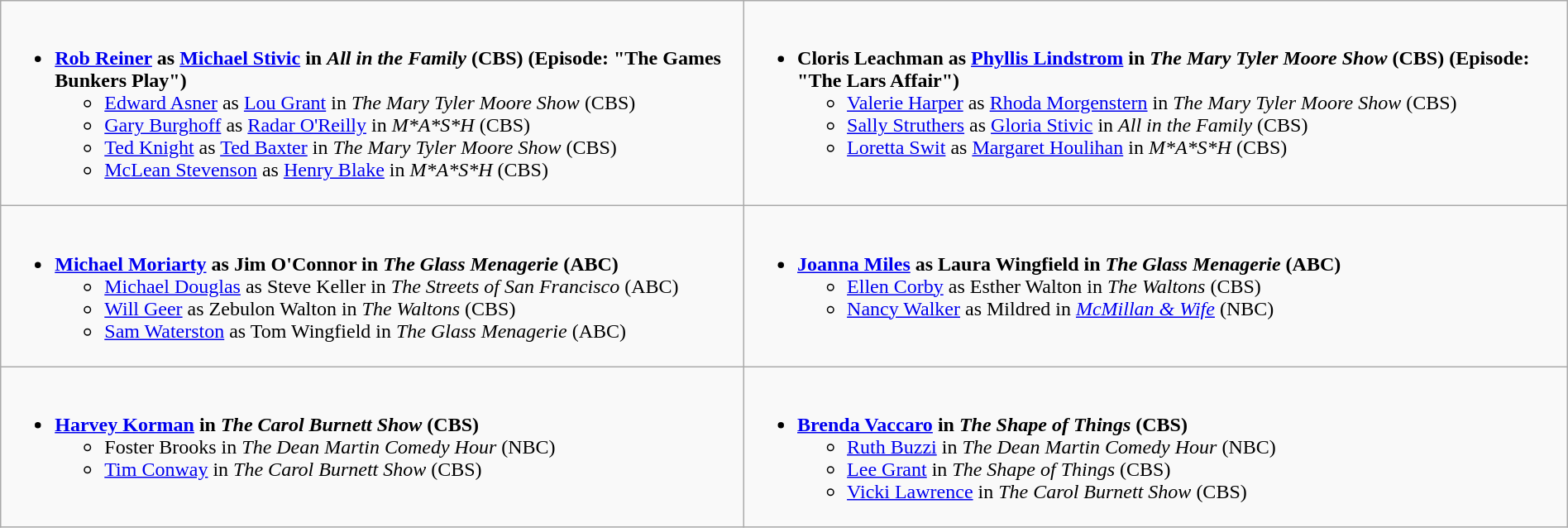<table class=wikitable width="100%">
<tr>
<td style="vertical-align:top;"><br><ul><li><strong><a href='#'>Rob Reiner</a> as <a href='#'>Michael Stivic</a> in <em>All in the Family</em> (CBS) (Episode: "The Games Bunkers Play")</strong><ul><li><a href='#'>Edward Asner</a> as <a href='#'>Lou Grant</a> in <em>The Mary Tyler Moore Show</em> (CBS)</li><li><a href='#'>Gary Burghoff</a> as <a href='#'>Radar O'Reilly</a> in <em>M*A*S*H</em> (CBS)</li><li><a href='#'>Ted Knight</a> as <a href='#'>Ted Baxter</a> in <em>The Mary Tyler Moore Show</em> (CBS)</li><li><a href='#'>McLean Stevenson</a> as <a href='#'>Henry Blake</a> in <em>M*A*S*H</em> (CBS)</li></ul></li></ul></td>
<td style="vertical-align:top;"><br><ul><li><strong>Cloris Leachman as <a href='#'>Phyllis Lindstrom</a> in <em>The Mary Tyler Moore Show</em> (CBS) (Episode: "The Lars Affair")</strong><ul><li><a href='#'>Valerie Harper</a> as <a href='#'>Rhoda Morgenstern</a> in <em>The Mary Tyler Moore Show</em> (CBS)</li><li><a href='#'>Sally Struthers</a> as <a href='#'>Gloria Stivic</a> in <em>All in the Family</em> (CBS)</li><li><a href='#'>Loretta Swit</a> as <a href='#'>Margaret Houlihan</a> in <em>M*A*S*H</em> (CBS)</li></ul></li></ul></td>
</tr>
<tr>
<td style="vertical-align:top;"><br><ul><li><strong><a href='#'>Michael Moriarty</a> as Jim O'Connor in <em>The Glass Menagerie</em> (ABC)</strong><ul><li><a href='#'>Michael Douglas</a> as Steve Keller in <em>The Streets of San Francisco</em> (ABC)</li><li><a href='#'>Will Geer</a> as Zebulon Walton in <em>The Waltons</em> (CBS)</li><li><a href='#'>Sam Waterston</a> as Tom Wingfield in <em>The Glass Menagerie</em> (ABC)</li></ul></li></ul></td>
<td style="vertical-align:top;"><br><ul><li><strong><a href='#'>Joanna Miles</a> as Laura Wingfield in <em>The Glass Menagerie</em> (ABC)</strong><ul><li><a href='#'>Ellen Corby</a> as Esther Walton in <em>The Waltons</em> (CBS)</li><li><a href='#'>Nancy Walker</a> as Mildred in <em><a href='#'>McMillan & Wife</a></em> (NBC)</li></ul></li></ul></td>
</tr>
<tr>
<td style="vertical-align:top;"><br><ul><li><strong><a href='#'>Harvey Korman</a> in <em>The Carol Burnett Show</em> (CBS)</strong><ul><li>Foster Brooks in <em>The Dean Martin Comedy Hour</em> (NBC)</li><li><a href='#'>Tim Conway</a> in <em>The Carol Burnett Show</em> (CBS)</li></ul></li></ul></td>
<td style="vertical-align:top;"><br><ul><li><strong><a href='#'>Brenda Vaccaro</a> in <em>The Shape of Things</em> (CBS)</strong><ul><li><a href='#'>Ruth Buzzi</a> in <em>The Dean Martin Comedy Hour</em> (NBC)</li><li><a href='#'>Lee Grant</a> in <em>The Shape of Things</em> (CBS)</li><li><a href='#'>Vicki Lawrence</a> in <em>The Carol Burnett Show</em> (CBS)</li></ul></li></ul></td>
</tr>
</table>
